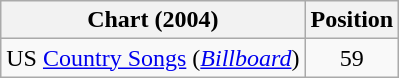<table class="wikitable sortable">
<tr>
<th scope="col">Chart (2004)</th>
<th scope="col">Position</th>
</tr>
<tr>
<td>US <a href='#'>Country Songs</a> (<em><a href='#'>Billboard</a></em>)</td>
<td align="center">59</td>
</tr>
</table>
